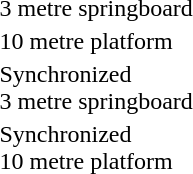<table>
<tr>
<td>3 metre springboard</td>
<td><strong></strong></td>
<td></td>
<td></td>
</tr>
<tr>
<td>10 metre platform</td>
<td><strong></strong></td>
<td></td>
<td></td>
</tr>
<tr>
<td>Synchronized<br>3 metre springboard</td>
<td><strong><br></strong></td>
<td><br></td>
<td><br></td>
</tr>
<tr>
<td>Synchronized<br>10 metre platform</td>
<td><strong><br></strong></td>
<td><br></td>
<td><br></td>
</tr>
</table>
